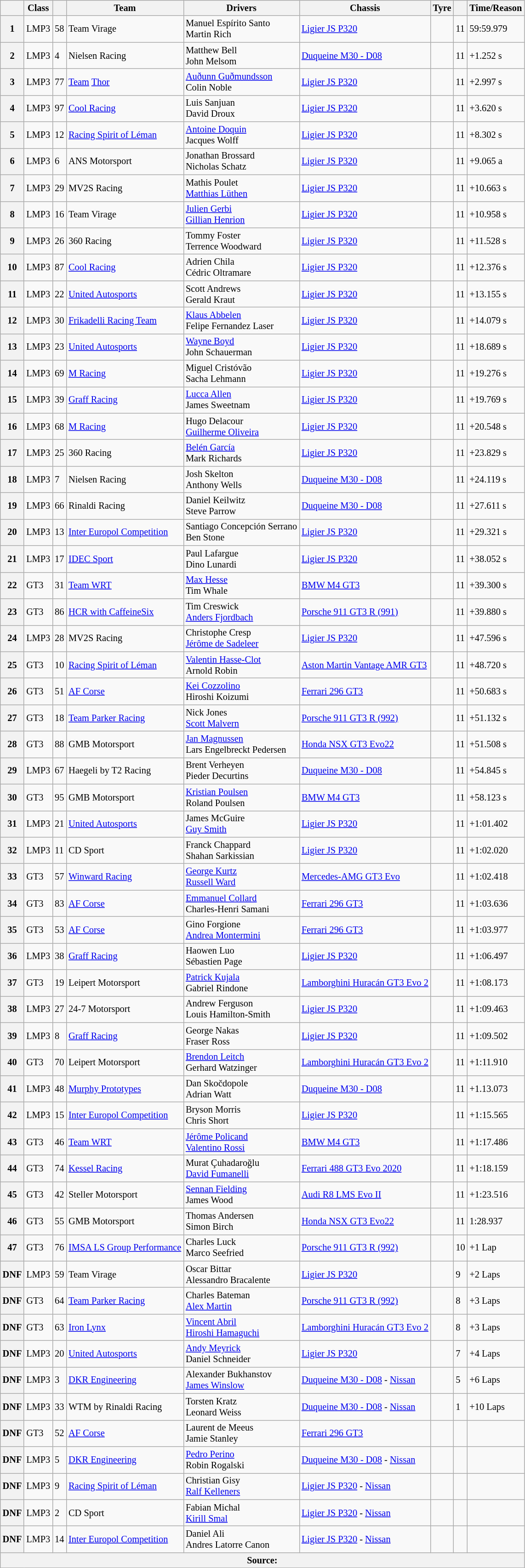<table class="wikitable" style="font-size: 85%;">
<tr>
<th></th>
<th>Class</th>
<th></th>
<th>Team</th>
<th>Drivers</th>
<th scope="col">Chassis</th>
<th>Tyre</th>
<th></th>
<th>Time/Reason</th>
</tr>
<tr>
<th>1</th>
<td>LMP3</td>
<td>58</td>
<td> Team Virage</td>
<td> Manuel Espírito Santo<br> Martin Rich</td>
<td><a href='#'>Ligier JS P320</a></td>
<td></td>
<td>11</td>
<td>59:59.979</td>
</tr>
<tr>
<th>2</th>
<td>LMP3</td>
<td>4</td>
<td> Nielsen Racing</td>
<td> Matthew Bell<br> John Melsom</td>
<td><a href='#'>Duqueine M30 - D08</a></td>
<td></td>
<td>11</td>
<td>+1.252 s</td>
</tr>
<tr>
<th>3</th>
<td>LMP3</td>
<td>77</td>
<td> <a href='#'>Team</a> <a href='#'>Thor</a></td>
<td> <a href='#'>Auðunn Guðmundsson</a><br> Colin Noble</td>
<td><a href='#'>Ligier JS P320</a></td>
<td></td>
<td>11</td>
<td>+2.997 s</td>
</tr>
<tr>
<th>4</th>
<td>LMP3</td>
<td>97</td>
<td> <a href='#'>Cool Racing</a></td>
<td> Luis Sanjuan<br> David Droux</td>
<td><a href='#'>Ligier JS P320</a></td>
<td></td>
<td>11</td>
<td>+3.620 s</td>
</tr>
<tr>
<th>5</th>
<td>LMP3</td>
<td>12</td>
<td> <a href='#'>Racing Spirit of Léman</a></td>
<td> <a href='#'>Antoine Doquin</a><br> Jacques Wolff</td>
<td><a href='#'>Ligier JS P320</a></td>
<td></td>
<td>11</td>
<td>+8.302 s</td>
</tr>
<tr>
<th>6</th>
<td>LMP3</td>
<td>6</td>
<td> ANS Motorsport</td>
<td> Jonathan Brossard<br> Nicholas Schatz</td>
<td><a href='#'>Ligier JS P320</a></td>
<td></td>
<td>11</td>
<td>+9.065 a</td>
</tr>
<tr>
<th>7</th>
<td>LMP3</td>
<td>29</td>
<td> MV2S Racing</td>
<td> Mathis Poulet<br> <a href='#'>Matthias Lüthen</a></td>
<td><a href='#'>Ligier JS P320</a></td>
<td></td>
<td>11</td>
<td>+10.663 s</td>
</tr>
<tr>
<th>8</th>
<td>LMP3</td>
<td>16</td>
<td> Team Virage</td>
<td> <a href='#'>Julien Gerbi</a><br> <a href='#'>Gillian Henrion</a></td>
<td><a href='#'>Ligier JS P320</a></td>
<td></td>
<td>11</td>
<td>+10.958 s</td>
</tr>
<tr>
<th>9</th>
<td>LMP3</td>
<td>26</td>
<td> 360 Racing</td>
<td> Tommy Foster<br> Terrence Woodward</td>
<td><a href='#'>Ligier JS P320</a></td>
<td></td>
<td>11</td>
<td>+11.528 s</td>
</tr>
<tr>
<th>10</th>
<td>LMP3</td>
<td>87</td>
<td> <a href='#'>Cool Racing</a></td>
<td> Adrien Chila<br> Cédric Oltramare</td>
<td><a href='#'>Ligier JS P320</a></td>
<td></td>
<td>11</td>
<td>+12.376 s</td>
</tr>
<tr>
<th>11</th>
<td>LMP3</td>
<td>22</td>
<td> <a href='#'>United Autosports</a></td>
<td> Scott Andrews<br> Gerald Kraut</td>
<td><a href='#'>Ligier JS P320</a></td>
<td></td>
<td>11</td>
<td>+13.155 s</td>
</tr>
<tr>
<th>12</th>
<td>LMP3</td>
<td>30</td>
<td> <a href='#'>Frikadelli Racing Team</a></td>
<td> <a href='#'>Klaus Abbelen</a><br> Felipe Fernandez Laser</td>
<td><a href='#'>Ligier JS P320</a></td>
<td></td>
<td>11</td>
<td>+14.079 s</td>
</tr>
<tr>
<th>13</th>
<td>LMP3</td>
<td>23</td>
<td> <a href='#'>United Autosports</a></td>
<td> <a href='#'>Wayne Boyd</a><br> John Schauerman</td>
<td><a href='#'>Ligier JS P320</a></td>
<td></td>
<td>11</td>
<td>+18.689 s</td>
</tr>
<tr>
<th>14</th>
<td>LMP3</td>
<td>69</td>
<td> <a href='#'>M Racing</a></td>
<td> Miguel Cristóvão<br> Sacha Lehmann</td>
<td><a href='#'>Ligier JS P320</a></td>
<td></td>
<td>11</td>
<td>+19.276 s</td>
</tr>
<tr>
<th>15</th>
<td>LMP3</td>
<td>39</td>
<td> <a href='#'>Graff Racing</a></td>
<td> <a href='#'>Lucca Allen</a><br> James Sweetnam</td>
<td><a href='#'>Ligier JS P320</a></td>
<td></td>
<td>11</td>
<td>+19.769 s</td>
</tr>
<tr>
<th>16</th>
<td>LMP3</td>
<td>68</td>
<td> <a href='#'>M Racing</a></td>
<td> Hugo Delacour<br> <a href='#'>Guilherme Oliveira</a></td>
<td><a href='#'>Ligier JS P320</a></td>
<td></td>
<td>11</td>
<td>+20.548 s</td>
</tr>
<tr>
<th>17</th>
<td>LMP3</td>
<td>25</td>
<td> 360 Racing</td>
<td> <a href='#'>Belén García</a><br> Mark Richards</td>
<td><a href='#'>Ligier JS P320</a></td>
<td></td>
<td>11</td>
<td>+23.829 s</td>
</tr>
<tr>
<th>18</th>
<td>LMP3</td>
<td>7</td>
<td> Nielsen Racing</td>
<td> Josh Skelton<br> Anthony Wells</td>
<td><a href='#'>Duqueine M30 - D08</a></td>
<td></td>
<td>11</td>
<td>+24.119 s</td>
</tr>
<tr>
<th>19</th>
<td>LMP3</td>
<td>66</td>
<td> Rinaldi Racing</td>
<td> Daniel Keilwitz<br> Steve Parrow</td>
<td><a href='#'>Duqueine M30 - D08</a></td>
<td></td>
<td>11</td>
<td>+27.611 s</td>
</tr>
<tr>
<th>20</th>
<td>LMP3</td>
<td>13</td>
<td> <a href='#'>Inter Europol Competition</a></td>
<td> Santiago Concepción Serrano<br> Ben Stone</td>
<td><a href='#'>Ligier JS P320</a></td>
<td></td>
<td>11</td>
<td>+29.321 s</td>
</tr>
<tr>
<th>21</th>
<td>LMP3</td>
<td>17</td>
<td> <a href='#'>IDEC Sport</a></td>
<td> Paul Lafargue<br> Dino Lunardi</td>
<td><a href='#'>Ligier JS P320</a></td>
<td></td>
<td>11</td>
<td>+38.052 s</td>
</tr>
<tr>
<th>22</th>
<td>GT3</td>
<td>31</td>
<td> <a href='#'>Team WRT</a></td>
<td> <a href='#'>Max Hesse</a><br> Tim Whale</td>
<td><a href='#'>BMW M4 GT3</a></td>
<td></td>
<td>11</td>
<td>+39.300 s</td>
</tr>
<tr>
<th>23</th>
<td>GT3</td>
<td>86</td>
<td> <a href='#'>HCR with CaffeineSix</a></td>
<td> Tim Creswick<br> <a href='#'>Anders Fjordbach</a></td>
<td><a href='#'>Porsche 911 GT3 R (991)</a></td>
<td></td>
<td>11</td>
<td>+39.880 s</td>
</tr>
<tr>
<th>24</th>
<td>LMP3</td>
<td>28</td>
<td> MV2S Racing</td>
<td> Christophe Cresp<br> <a href='#'>Jérôme de Sadeleer</a></td>
<td><a href='#'>Ligier JS P320</a></td>
<td></td>
<td>11</td>
<td>+47.596 s</td>
</tr>
<tr>
<th>25</th>
<td>GT3</td>
<td>10</td>
<td> <a href='#'>Racing Spirit of Léman</a></td>
<td> <a href='#'>Valentin Hasse-Clot</a><br> Arnold Robin</td>
<td><a href='#'>Aston Martin Vantage AMR GT3</a></td>
<td></td>
<td>11</td>
<td>+48.720 s</td>
</tr>
<tr>
<th>26</th>
<td>GT3</td>
<td>51</td>
<td> <a href='#'>AF Corse</a></td>
<td> <a href='#'>Kei Cozzolino</a><br> Hiroshi Koizumi</td>
<td><a href='#'>Ferrari 296 GT3</a></td>
<td></td>
<td>11</td>
<td>+50.683 s</td>
</tr>
<tr>
<th>27</th>
<td>GT3</td>
<td>18</td>
<td> <a href='#'>Team Parker Racing</a></td>
<td> Nick Jones<br> <a href='#'>Scott Malvern</a></td>
<td><a href='#'>Porsche 911 GT3 R (992)</a></td>
<td></td>
<td>11</td>
<td>+51.132 s</td>
</tr>
<tr>
<th>28</th>
<td>GT3</td>
<td>88</td>
<td> GMB Motorsport</td>
<td> <a href='#'>Jan Magnussen</a><br> Lars Engelbreckt Pedersen</td>
<td><a href='#'>Honda NSX GT3 Evo22</a></td>
<td></td>
<td>11</td>
<td>+51.508 s</td>
</tr>
<tr>
<th>29</th>
<td>LMP3</td>
<td>67</td>
<td> Haegeli by T2 Racing</td>
<td> Brent Verheyen<br> Pieder Decurtins</td>
<td><a href='#'>Duqueine M30 - D08</a></td>
<td></td>
<td>11</td>
<td>+54.845 s</td>
</tr>
<tr>
<th>30</th>
<td>GT3</td>
<td>95</td>
<td> GMB Motorsport</td>
<td> <a href='#'>Kristian Poulsen</a><br> Roland Poulsen</td>
<td><a href='#'>BMW M4 GT3</a></td>
<td></td>
<td>11</td>
<td>+58.123 s</td>
</tr>
<tr>
<th>31</th>
<td>LMP3</td>
<td>21</td>
<td> <a href='#'>United Autosports</a></td>
<td> James McGuire<br> <a href='#'>Guy Smith</a></td>
<td><a href='#'>Ligier JS P320</a></td>
<td></td>
<td>11</td>
<td>+1:01.402</td>
</tr>
<tr>
<th>32</th>
<td>LMP3</td>
<td>11</td>
<td> CD Sport</td>
<td> Franck Chappard<br> Shahan Sarkissian</td>
<td><a href='#'>Ligier JS P320</a></td>
<td></td>
<td>11</td>
<td>+1:02.020</td>
</tr>
<tr>
<th>33</th>
<td>GT3</td>
<td>57</td>
<td> <a href='#'>Winward Racing</a></td>
<td> <a href='#'>George Kurtz</a><br> <a href='#'>Russell Ward</a></td>
<td><a href='#'>Mercedes-AMG GT3 Evo</a></td>
<td></td>
<td>11</td>
<td>+1:02.418</td>
</tr>
<tr>
<th>34</th>
<td>GT3</td>
<td>83</td>
<td> <a href='#'>AF Corse</a></td>
<td> <a href='#'>Emmanuel Collard</a><br> Charles-Henri Samani</td>
<td><a href='#'>Ferrari 296 GT3</a></td>
<td></td>
<td>11</td>
<td>+1:03.636</td>
</tr>
<tr>
<th>35</th>
<td>GT3</td>
<td>53</td>
<td> <a href='#'>AF Corse</a></td>
<td> Gino Forgione<br> <a href='#'>Andrea Montermini</a></td>
<td><a href='#'>Ferrari 296 GT3</a></td>
<td></td>
<td>11</td>
<td>+1:03.977</td>
</tr>
<tr>
<th>36</th>
<td>LMP3</td>
<td>38</td>
<td> <a href='#'>Graff Racing</a></td>
<td> Haowen Luo<br> Sébastien Page</td>
<td><a href='#'>Ligier JS P320</a></td>
<td></td>
<td>11</td>
<td>+1:06.497</td>
</tr>
<tr>
<th>37</th>
<td>GT3</td>
<td>19</td>
<td> Leipert Motorsport</td>
<td> <a href='#'>Patrick Kujala</a><br> Gabriel Rindone</td>
<td><a href='#'>Lamborghini Huracán GT3 Evo 2</a></td>
<td></td>
<td>11</td>
<td>+1:08.173</td>
</tr>
<tr>
<th>38</th>
<td>LMP3</td>
<td>27</td>
<td> 24-7 Motorsport</td>
<td> Andrew Ferguson<br> Louis Hamilton-Smith</td>
<td><a href='#'>Ligier JS P320</a></td>
<td></td>
<td>11</td>
<td>+1:09.463</td>
</tr>
<tr>
<th>39</th>
<td>LMP3</td>
<td>8</td>
<td> <a href='#'>Graff Racing</a></td>
<td> George Nakas<br> Fraser Ross</td>
<td><a href='#'>Ligier JS P320</a></td>
<td></td>
<td>11</td>
<td>+1:09.502</td>
</tr>
<tr>
<th>40</th>
<td>GT3</td>
<td>70</td>
<td> Leipert Motorsport</td>
<td> <a href='#'>Brendon Leitch</a><br> Gerhard Watzinger</td>
<td><a href='#'>Lamborghini Huracán GT3 Evo 2</a></td>
<td></td>
<td>11</td>
<td>+1:11.910</td>
</tr>
<tr>
<th>41</th>
<td>LMP3</td>
<td>48</td>
<td> <a href='#'>Murphy Prototypes</a></td>
<td> Dan Skočdopole<br> Adrian Watt</td>
<td><a href='#'>Duqueine M30 - D08</a></td>
<td></td>
<td>11</td>
<td>+1.13.073</td>
</tr>
<tr>
<th>42</th>
<td>LMP3</td>
<td>15</td>
<td> <a href='#'>Inter Europol Competition</a></td>
<td> Bryson Morris<br> Chris Short</td>
<td><a href='#'>Ligier JS P320</a></td>
<td></td>
<td>11</td>
<td>+1:15.565</td>
</tr>
<tr>
<th>43</th>
<td>GT3</td>
<td>46</td>
<td> <a href='#'>Team WRT</a></td>
<td> <a href='#'>Jérôme Policand</a><br> <a href='#'>Valentino Rossi</a></td>
<td><a href='#'>BMW M4 GT3</a></td>
<td></td>
<td>11</td>
<td>+1:17.486</td>
</tr>
<tr>
<th>44</th>
<td>GT3</td>
<td>74</td>
<td> <a href='#'>Kessel Racing</a></td>
<td> Murat Çuhadaroğlu<br> <a href='#'>David Fumanelli</a></td>
<td><a href='#'>Ferrari 488 GT3 Evo 2020</a></td>
<td></td>
<td>11</td>
<td>+1:18.159</td>
</tr>
<tr>
<th>45</th>
<td>GT3</td>
<td>42</td>
<td> Steller Motorsport</td>
<td> <a href='#'>Sennan Fielding</a><br> James Wood</td>
<td><a href='#'>Audi R8 LMS Evo II</a></td>
<td></td>
<td>11</td>
<td>+1:23.516</td>
</tr>
<tr>
<th>46</th>
<td>GT3</td>
<td>55</td>
<td> GMB Motorsport</td>
<td> Thomas Andersen<br> Simon Birch</td>
<td><a href='#'>Honda NSX GT3 Evo22</a></td>
<td></td>
<td>11</td>
<td>1:28.937</td>
</tr>
<tr>
<th>47</th>
<td>GT3</td>
<td>76</td>
<td> <a href='#'>IMSA LS Group Performance</a></td>
<td> Charles Luck<br> Marco Seefried</td>
<td><a href='#'>Porsche 911 GT3 R (992)</a></td>
<td></td>
<td>10</td>
<td>+1 Lap</td>
</tr>
<tr>
<th>DNF</th>
<td>LMP3</td>
<td>59</td>
<td> Team Virage</td>
<td> Oscar Bittar<br> Alessandro Bracalente</td>
<td><a href='#'>Ligier JS P320</a></td>
<td></td>
<td>9</td>
<td>+2 Laps</td>
</tr>
<tr>
<th>DNF</th>
<td>GT3</td>
<td>64</td>
<td> <a href='#'>Team Parker Racing</a></td>
<td> Charles Bateman<br> <a href='#'>Alex Martin</a></td>
<td><a href='#'>Porsche 911 GT3 R (992)</a></td>
<td></td>
<td>8</td>
<td>+3 Laps</td>
</tr>
<tr>
<th>DNF</th>
<td>GT3</td>
<td>63</td>
<td> <a href='#'>Iron Lynx</a></td>
<td> <a href='#'>Vincent Abril</a><br> <a href='#'>Hiroshi Hamaguchi</a></td>
<td><a href='#'>Lamborghini Huracán GT3 Evo 2</a></td>
<td></td>
<td>8</td>
<td>+3 Laps</td>
</tr>
<tr>
<th>DNF</th>
<td>LMP3</td>
<td>20</td>
<td> <a href='#'>United Autosports</a></td>
<td> <a href='#'>Andy Meyrick</a><br> Daniel Schneider</td>
<td><a href='#'>Ligier JS P320</a></td>
<td></td>
<td>7</td>
<td>+4 Laps</td>
</tr>
<tr>
<th>DNF</th>
<td>LMP3</td>
<td>3</td>
<td> <a href='#'>DKR Engineering</a></td>
<td> Alexander Bukhanstov<br> <a href='#'>James Winslow</a></td>
<td><a href='#'>Duqueine M30 - D08</a> - <a href='#'>Nissan</a></td>
<td></td>
<td>5</td>
<td>+6 Laps</td>
</tr>
<tr>
<th>DNF</th>
<td>LMP3</td>
<td>33</td>
<td> WTM by Rinaldi Racing</td>
<td> Torsten Kratz<br> Leonard Weiss</td>
<td><a href='#'>Duqueine M30 - D08</a> - <a href='#'>Nissan</a></td>
<td></td>
<td>1</td>
<td>+10 Laps</td>
</tr>
<tr>
<th>DNF</th>
<td>GT3</td>
<td>52</td>
<td> <a href='#'>AF Corse</a></td>
<td> Laurent de Meeus<br> Jamie Stanley</td>
<td><a href='#'>Ferrari 296 GT3</a></td>
<td></td>
<td></td>
<td></td>
</tr>
<tr>
<th>DNF</th>
<td>LMP3</td>
<td>5</td>
<td> <a href='#'>DKR Engineering</a></td>
<td> <a href='#'>Pedro Perino</a><br> Robin Rogalski</td>
<td><a href='#'>Duqueine M30 - D08</a> - <a href='#'>Nissan</a></td>
<td></td>
<td></td>
<td></td>
</tr>
<tr>
<th>DNF</th>
<td>LMP3</td>
<td>9</td>
<td> <a href='#'>Racing Spirit of Léman</a></td>
<td> Christian Gisy<br> <a href='#'>Ralf Kelleners</a></td>
<td><a href='#'>Ligier JS P320</a> - <a href='#'>Nissan</a></td>
<td></td>
<td></td>
<td></td>
</tr>
<tr>
<th>DNF</th>
<td>LMP3</td>
<td>2</td>
<td> CD Sport</td>
<td> Fabian Michal<br> <a href='#'>Kirill Smal</a></td>
<td><a href='#'>Ligier JS P320</a> - <a href='#'>Nissan</a></td>
<td></td>
<td></td>
<td></td>
</tr>
<tr>
<th>DNF</th>
<td>LMP3</td>
<td>14</td>
<td> <a href='#'>Inter Europol Competition</a></td>
<td> Daniel Ali<br> Andres Latorre Canon</td>
<td><a href='#'>Ligier JS P320</a> - <a href='#'>Nissan</a></td>
<td></td>
<td></td>
<td></td>
</tr>
<tr>
<th colspan="9">Source:</th>
</tr>
</table>
